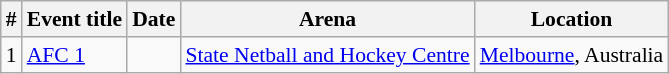<table class="sortable wikitable succession-box" style="font-size:90%;">
<tr>
<th scope="col">#</th>
<th scope="col">Event title</th>
<th scope="col">Date</th>
<th scope="col">Arena</th>
<th scope="col">Location</th>
</tr>
<tr>
<td align="center">1</td>
<td><a href='#'>AFC 1</a></td>
<td></td>
<td><a href='#'>State Netball and Hockey Centre</a></td>
<td><a href='#'>Melbourne</a>, Australia</td>
</tr>
</table>
